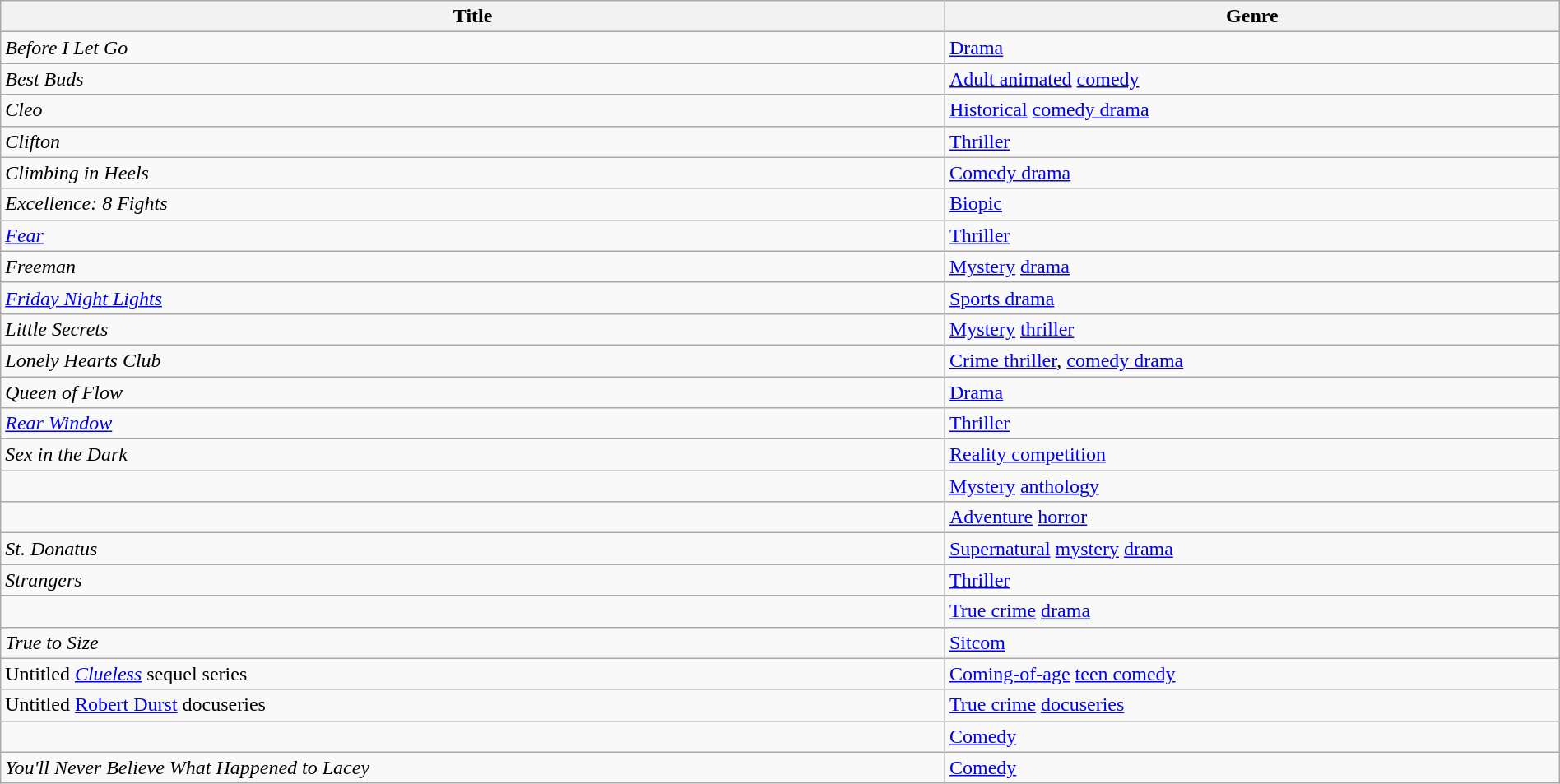<table class="wikitable sortable" style="width:100%;">
<tr>
<th>Title</th>
<th>Genre</th>
</tr>
<tr>
<td><em>Before I Let Go</em></td>
<td><a href='#'>Drama</a></td>
</tr>
<tr>
<td><em>Best Buds</em></td>
<td><a href='#'>Adult animated</a> <a href='#'>comedy</a></td>
</tr>
<tr>
<td><em>Cleo</em></td>
<td><a href='#'>Historical</a> <a href='#'>comedy drama</a></td>
</tr>
<tr>
<td><em>Clifton</em></td>
<td><a href='#'>Thriller</a></td>
</tr>
<tr>
<td><em>Climbing in Heels</em></td>
<td><a href='#'>Comedy drama</a></td>
</tr>
<tr>
<td><em>Excellence: 8 Fights</em></td>
<td><a href='#'>Biopic</a></td>
</tr>
<tr>
<td><em><a href='#'>Fear</a></em></td>
<td><a href='#'>Thriller</a></td>
</tr>
<tr>
<td><em>Freeman</em></td>
<td><a href='#'>Mystery</a> <a href='#'>drama</a></td>
</tr>
<tr>
<td><em><a href='#'>Friday Night Lights</a></em></td>
<td><a href='#'>Sports drama</a></td>
</tr>
<tr>
<td><em>Little Secrets</em></td>
<td><a href='#'>Mystery</a> <a href='#'>thriller</a></td>
</tr>
<tr>
<td><em>Lonely Hearts Club</em></td>
<td><a href='#'>Crime thriller</a>, <a href='#'>comedy drama</a></td>
</tr>
<tr>
<td><em>Queen of Flow</em></td>
<td><a href='#'>Drama</a></td>
</tr>
<tr>
<td><em><a href='#'>Rear Window</a></em></td>
<td><a href='#'>Thriller</a></td>
</tr>
<tr>
<td><em>Sex in the Dark</em></td>
<td><a href='#'>Reality competition</a></td>
</tr>
<tr>
<td><em></em></td>
<td><a href='#'>Mystery</a> <a href='#'>anthology</a></td>
</tr>
<tr>
<td><em></em></td>
<td><a href='#'>Adventure</a> <a href='#'>horror</a></td>
</tr>
<tr>
<td><em>St. Donatus</em></td>
<td><a href='#'>Supernatural</a> <a href='#'>mystery</a> <a href='#'>drama</a></td>
</tr>
<tr>
<td><em>Strangers</em></td>
<td><a href='#'>Thriller</a></td>
</tr>
<tr>
<td><em></em></td>
<td><a href='#'>True crime</a> <a href='#'>drama</a></td>
</tr>
<tr>
<td><em>True to Size</em></td>
<td><a href='#'>Sitcom</a></td>
</tr>
<tr>
<td>Untitled <em><a href='#'>Clueless</a></em> sequel series</td>
<td><a href='#'>Coming-of-age</a> <a href='#'>teen comedy</a></td>
</tr>
<tr>
<td>Untitled <a href='#'>Robert Durst</a> docuseries</td>
<td><a href='#'>True crime</a> <a href='#'>docuseries</a></td>
</tr>
<tr>
<td><em></em></td>
<td><a href='#'>Comedy</a></td>
</tr>
<tr>
<td><em>You'll Never Believe What Happened to Lacey</em></td>
<td><a href='#'>Comedy</a></td>
</tr>
</table>
